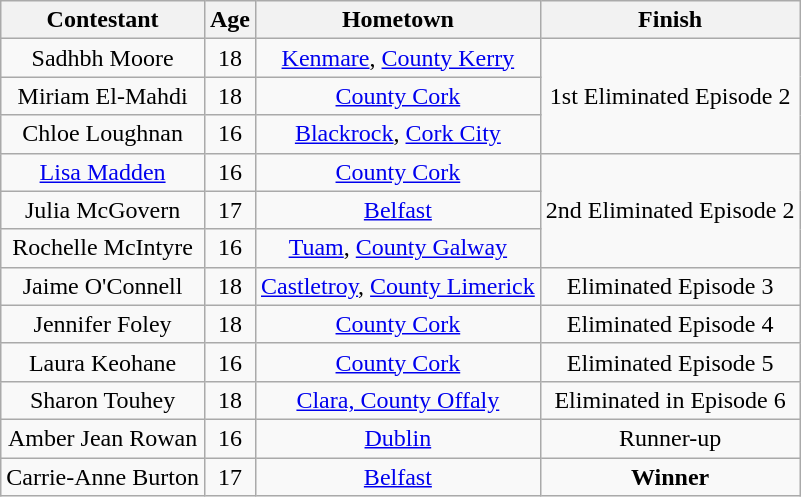<table class="wikitable sortable" style="text-align:center">
<tr>
<th>Contestant</th>
<th>Age</th>
<th>Hometown</th>
<th>Finish</th>
</tr>
<tr>
<td>Sadhbh Moore</td>
<td>18</td>
<td><a href='#'>Kenmare</a>, <a href='#'>County Kerry</a></td>
<td rowspan="3">1st Eliminated Episode 2</td>
</tr>
<tr>
<td>Miriam El-Mahdi</td>
<td>18</td>
<td><a href='#'>County Cork</a></td>
</tr>
<tr>
<td>Chloe Loughnan</td>
<td>16</td>
<td><a href='#'>Blackrock</a>, <a href='#'>Cork City</a></td>
</tr>
<tr>
<td><a href='#'>Lisa Madden</a></td>
<td>16</td>
<td><a href='#'>County Cork</a></td>
<td rowspan="3">2nd Eliminated Episode 2</td>
</tr>
<tr>
<td>Julia McGovern</td>
<td>17</td>
<td><a href='#'>Belfast</a></td>
</tr>
<tr>
<td>Rochelle McIntyre</td>
<td>16</td>
<td><a href='#'>Tuam</a>, <a href='#'>County Galway</a></td>
</tr>
<tr>
<td>Jaime O'Connell</td>
<td>18</td>
<td><a href='#'>Castletroy</a>, <a href='#'>County Limerick</a></td>
<td>Eliminated Episode 3</td>
</tr>
<tr>
<td>Jennifer Foley</td>
<td>18</td>
<td><a href='#'>County Cork</a></td>
<td>Eliminated Episode 4</td>
</tr>
<tr>
<td>Laura Keohane</td>
<td>16</td>
<td><a href='#'>County Cork</a></td>
<td>Eliminated Episode 5</td>
</tr>
<tr>
<td>Sharon Touhey</td>
<td>18</td>
<td><a href='#'>Clara, County Offaly</a></td>
<td>Eliminated in Episode 6</td>
</tr>
<tr>
<td>Amber Jean Rowan</td>
<td>16</td>
<td><a href='#'>Dublin</a></td>
<td>Runner-up</td>
</tr>
<tr>
<td>Carrie-Anne Burton</td>
<td>17</td>
<td><a href='#'>Belfast</a></td>
<td><strong>Winner</strong></td>
</tr>
</table>
